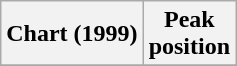<table class="wikitable sortable">
<tr>
<th>Chart (1999)</th>
<th>Peak<br>position</th>
</tr>
<tr>
</tr>
</table>
